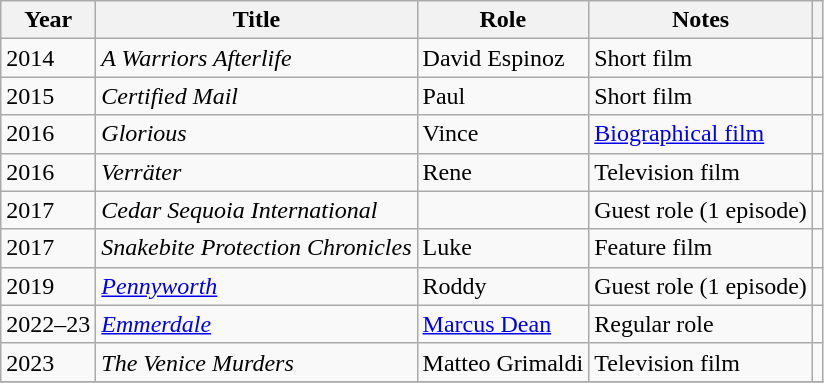<table class="wikitable sortable plainrowheaders">
<tr>
<th scope="col">Year</th>
<th scope="col">Title</th>
<th scope="col">Role</th>
<th scope="col" class="unsortable">Notes</th>
<th scope="col" class="unsortable"></th>
</tr>
<tr>
<td>2014</td>
<td><em>A Warriors Afterlife</em></td>
<td>David Espinoz</td>
<td>Short film</td>
<td style="text-align:center;"></td>
</tr>
<tr>
<td>2015</td>
<td><em>Certified Mail</em></td>
<td>Paul</td>
<td>Short film</td>
<td style="text-align:center;"></td>
</tr>
<tr>
<td>2016</td>
<td><em>Glorious</em></td>
<td>Vince</td>
<td><a href='#'>Biographical film</a></td>
<td style="text-align:center;"></td>
</tr>
<tr>
<td>2016</td>
<td><em>Verräter</em></td>
<td>Rene</td>
<td>Television film</td>
<td style="text-align:center;"></td>
</tr>
<tr>
<td>2017</td>
<td><em>Cedar Sequoia International</em></td>
<td></td>
<td>Guest role (1 episode)</td>
<td style="text-align:center;"></td>
</tr>
<tr>
<td>2017</td>
<td><em>Snakebite Protection Chronicles</em></td>
<td>Luke</td>
<td>Feature film</td>
<td style="text-align:center;"></td>
</tr>
<tr>
<td>2019</td>
<td><em><a href='#'>Pennyworth</a></em></td>
<td>Roddy</td>
<td>Guest role (1 episode)</td>
<td style="text-align:center;"></td>
</tr>
<tr>
<td>2022–23</td>
<td><em><a href='#'>Emmerdale</a></em></td>
<td><a href='#'>Marcus Dean</a></td>
<td>Regular role</td>
<td style="text-align:center;"></td>
</tr>
<tr>
<td>2023</td>
<td><em>The Venice Murders</em></td>
<td>Matteo Grimaldi</td>
<td>Television film</td>
<td style="text-align:center;"></td>
</tr>
<tr>
</tr>
</table>
